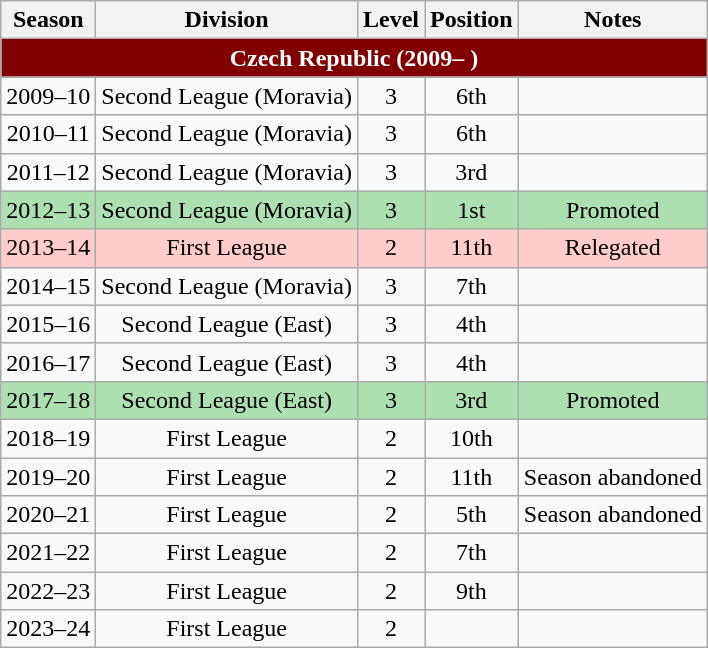<table class="wikitable" style=text-align:center>
<tr>
<th>Season</th>
<th>Division</th>
<th>Level</th>
<th>Position</th>
<th>Notes</th>
</tr>
<tr style="background:#800000; font-weight:bold; color:#FFFFFF">
<td colspan="5"><strong>Czech Republic (2009– )</strong></td>
</tr>
<tr>
<td>2009–10</td>
<td>Second League (Moravia)</td>
<td>3</td>
<td>6th</td>
<td></td>
</tr>
<tr>
<td>2010–11</td>
<td>Second League (Moravia)</td>
<td>3</td>
<td>6th</td>
<td></td>
</tr>
<tr>
<td>2011–12</td>
<td>Second League (Moravia)</td>
<td>3</td>
<td>3rd</td>
<td></td>
</tr>
<tr bgcolor=#ace1af>
<td>2012–13</td>
<td>Second League (Moravia)</td>
<td>3</td>
<td>1st</td>
<td>Promoted</td>
</tr>
<tr bgcolor=#FFCCCC>
<td>2013–14</td>
<td>First League</td>
<td>2</td>
<td>11th</td>
<td>Relegated</td>
</tr>
<tr>
<td>2014–15</td>
<td>Second League (Moravia)</td>
<td>3</td>
<td>7th</td>
<td></td>
</tr>
<tr>
<td>2015–16</td>
<td>Second League (East)</td>
<td>3</td>
<td>4th</td>
<td></td>
</tr>
<tr>
<td>2016–17</td>
<td>Second League (East)</td>
<td>3</td>
<td>4th</td>
<td></td>
</tr>
<tr bgcolor=#ace1af>
<td>2017–18</td>
<td>Second League (East)</td>
<td>3</td>
<td>3rd</td>
<td>Promoted</td>
</tr>
<tr>
<td>2018–19</td>
<td>First League</td>
<td>2</td>
<td>10th</td>
<td></td>
</tr>
<tr>
<td>2019–20</td>
<td>First League</td>
<td>2</td>
<td>11th</td>
<td>Season abandoned</td>
</tr>
<tr>
<td>2020–21</td>
<td>First League</td>
<td>2</td>
<td>5th</td>
<td>Season abandoned</td>
</tr>
<tr>
<td>2021–22</td>
<td>First League</td>
<td>2</td>
<td>7th</td>
<td></td>
</tr>
<tr>
<td>2022–23</td>
<td>First League</td>
<td>2</td>
<td>9th</td>
<td></td>
</tr>
<tr>
<td>2023–24</td>
<td>First League</td>
<td>2</td>
<td></td>
<td></td>
</tr>
</table>
